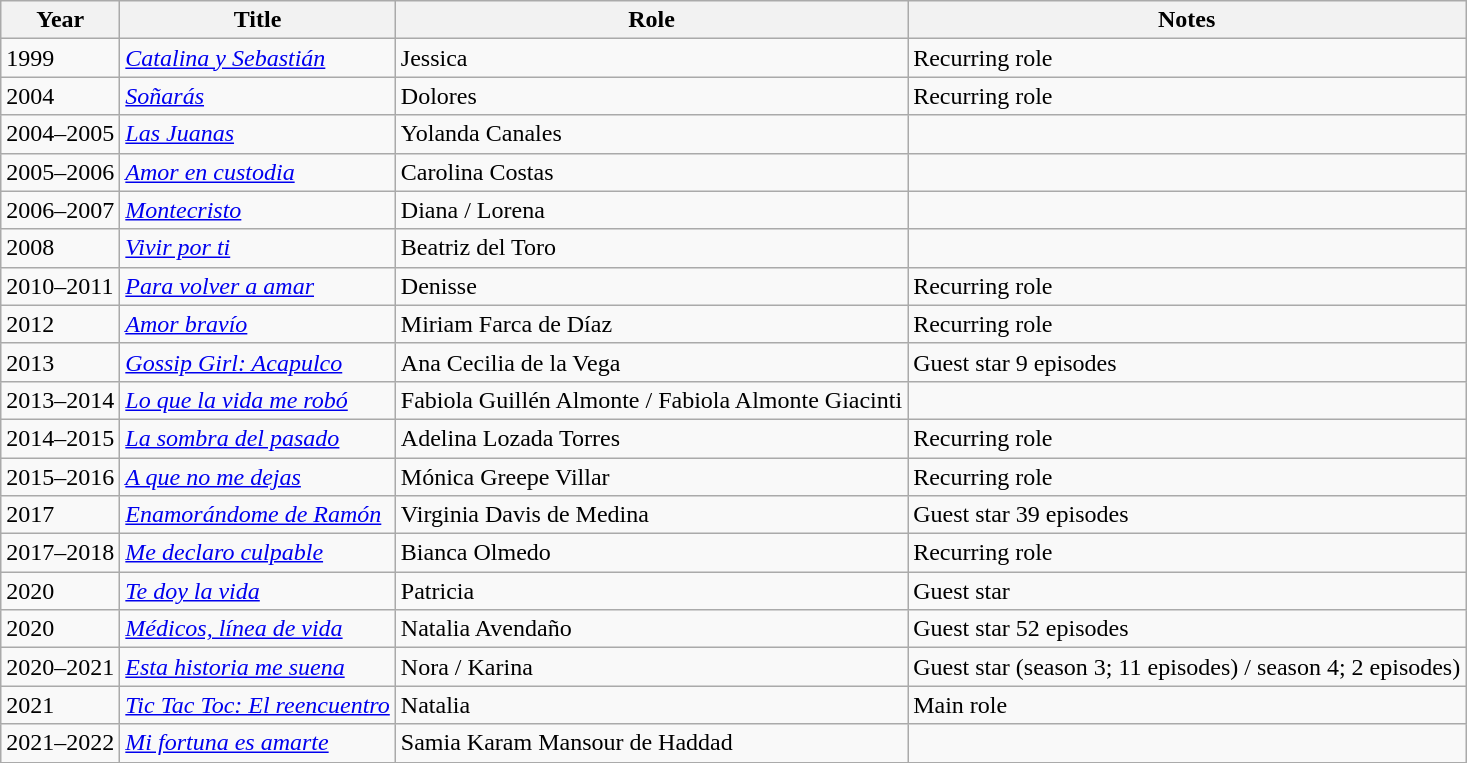<table class="wikitable sortable">
<tr>
<th>Year</th>
<th>Title</th>
<th>Role</th>
<th>Notes</th>
</tr>
<tr>
<td>1999</td>
<td><em><a href='#'>Catalina y Sebastián</a></em></td>
<td>Jessica</td>
<td>Recurring role</td>
</tr>
<tr>
<td>2004</td>
<td><em><a href='#'>Soñarás</a></em></td>
<td>Dolores</td>
<td>Recurring role</td>
</tr>
<tr>
<td>2004–2005</td>
<td><em><a href='#'>Las Juanas</a></em></td>
<td>Yolanda Canales</td>
<td></td>
</tr>
<tr>
<td>2005–2006</td>
<td><em><a href='#'>Amor en custodia</a></em></td>
<td>Carolina Costas</td>
<td></td>
</tr>
<tr>
<td>2006–2007</td>
<td><em><a href='#'>Montecristo</a></em></td>
<td>Diana / Lorena</td>
<td></td>
</tr>
<tr>
<td>2008</td>
<td><em><a href='#'>Vivir por ti</a></em></td>
<td>Beatriz del Toro</td>
</tr>
<tr>
<td>2010–2011</td>
<td><em><a href='#'>Para volver a amar</a></em></td>
<td>Denisse</td>
<td>Recurring role</td>
</tr>
<tr>
<td>2012</td>
<td><em><a href='#'>Amor bravío</a></em></td>
<td>Miriam Farca de Díaz</td>
<td>Recurring role</td>
</tr>
<tr>
<td>2013</td>
<td><em><a href='#'>Gossip Girl: Acapulco</a></em></td>
<td>Ana Cecilia de la Vega</td>
<td>Guest star 9 episodes</td>
</tr>
<tr>
<td>2013–2014</td>
<td><em><a href='#'>Lo que la vida me robó</a></em></td>
<td>Fabiola Guillén Almonte / Fabiola Almonte Giacinti</td>
<td></td>
</tr>
<tr>
<td>2014–2015</td>
<td><em><a href='#'>La sombra del pasado</a></em></td>
<td>Adelina Lozada Torres</td>
<td>Recurring role</td>
</tr>
<tr>
<td>2015–2016</td>
<td><em><a href='#'>A que no me dejas</a></em></td>
<td>Mónica Greepe Villar</td>
<td>Recurring role</td>
</tr>
<tr>
<td>2017</td>
<td><em><a href='#'>Enamorándome de Ramón</a></em></td>
<td>Virginia Davis de Medina</td>
<td>Guest star 39 episodes</td>
</tr>
<tr>
<td>2017–2018</td>
<td><em><a href='#'>Me declaro culpable</a></em></td>
<td>Bianca Olmedo</td>
<td>Recurring role</td>
</tr>
<tr>
<td>2020</td>
<td><em><a href='#'>Te doy la vida</a></em></td>
<td>Patricia</td>
<td>Guest star</td>
</tr>
<tr>
<td>2020</td>
<td><em><a href='#'>Médicos, línea de vida</a></em></td>
<td>Natalia Avendaño</td>
<td>Guest star 52 episodes</td>
</tr>
<tr>
<td>2020–2021</td>
<td><em><a href='#'>Esta historia me suena</a></em></td>
<td>Nora / Karina</td>
<td>Guest star (season 3; 11 episodes) / season 4; 2 episodes)</td>
</tr>
<tr>
<td>2021</td>
<td><em><a href='#'>Tic Tac Toc: El reencuentro</a></em></td>
<td>Natalia</td>
<td>Main role</td>
</tr>
<tr>
<td>2021–2022</td>
<td><em><a href='#'>Mi fortuna es amarte</a></em></td>
<td>Samia Karam Mansour de Haddad</td>
<td></td>
</tr>
<tr>
</tr>
</table>
